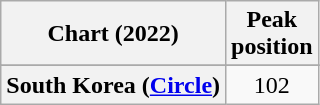<table class="wikitable sortable plainrowheaders" style="text-align:center">
<tr>
<th scope="col">Chart (2022)</th>
<th scope="col">Peak<br>position</th>
</tr>
<tr>
</tr>
<tr>
</tr>
<tr>
<th scope="row">South Korea (<a href='#'>Circle</a>)</th>
<td>102</td>
</tr>
</table>
